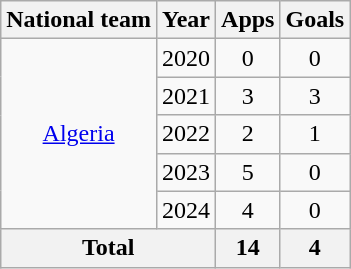<table class="wikitable" style="text-align:center">
<tr>
<th>National team</th>
<th>Year</th>
<th>Apps</th>
<th>Goals</th>
</tr>
<tr>
<td rowspan=5><a href='#'>Algeria</a></td>
<td>2020</td>
<td>0</td>
<td>0</td>
</tr>
<tr>
<td>2021</td>
<td>3</td>
<td>3</td>
</tr>
<tr>
<td>2022</td>
<td>2</td>
<td>1</td>
</tr>
<tr>
<td>2023</td>
<td>5</td>
<td>0</td>
</tr>
<tr>
<td>2024</td>
<td>4</td>
<td>0</td>
</tr>
<tr>
<th colspan=2>Total</th>
<th>14</th>
<th>4</th>
</tr>
</table>
